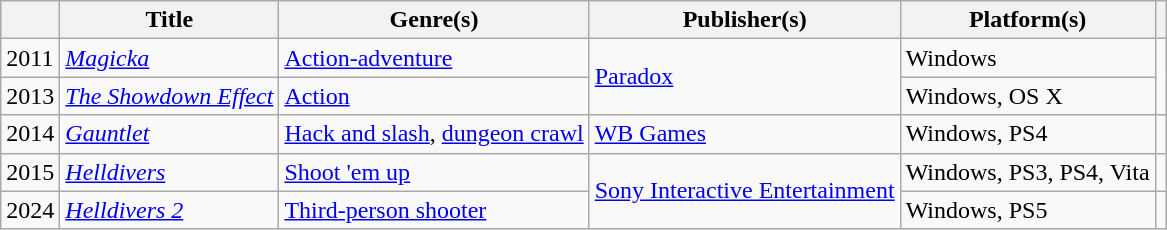<table class="wikitable sortable">
<tr>
<th></th>
<th>Title</th>
<th>Genre(s)</th>
<th>Publisher(s)</th>
<th>Platform(s)</th>
<th></th>
</tr>
<tr>
<td>2011</td>
<td><em><a href='#'>Magicka</a></em></td>
<td><a href='#'>Action-adventure</a></td>
<td rowspan=2><a href='#'>Paradox</a></td>
<td>Windows</td>
</tr>
<tr>
<td>2013</td>
<td><em><a href='#'>The Showdown Effect</a></em></td>
<td><a href='#'>Action</a></td>
<td>Windows, OS X</td>
</tr>
<tr>
<td>2014</td>
<td><em><a href='#'>Gauntlet</a></em></td>
<td><a href='#'>Hack and slash</a>, <a href='#'>dungeon crawl</a></td>
<td><a href='#'>WB Games</a></td>
<td>Windows, PS4</td>
<td></td>
</tr>
<tr>
<td>2015</td>
<td><em><a href='#'>Helldivers</a></em></td>
<td><a href='#'>Shoot 'em up</a></td>
<td rowspan=2><a href='#'>Sony Interactive Entertainment</a></td>
<td>Windows, PS3, PS4, Vita</td>
</tr>
<tr>
<td>2024</td>
<td><em><a href='#'>Helldivers 2</a></em></td>
<td><a href='#'>Third-person shooter</a></td>
<td>Windows, PS5</td>
<td></td>
</tr>
</table>
